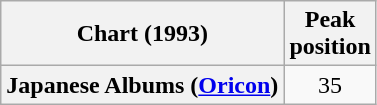<table class="wikitable plainrowheaders" style="text-align:center">
<tr>
<th scope="col">Chart (1993)</th>
<th scope="col">Peak<br> position</th>
</tr>
<tr>
<th scope="row">Japanese Albums (<a href='#'>Oricon</a>)</th>
<td>35</td>
</tr>
</table>
